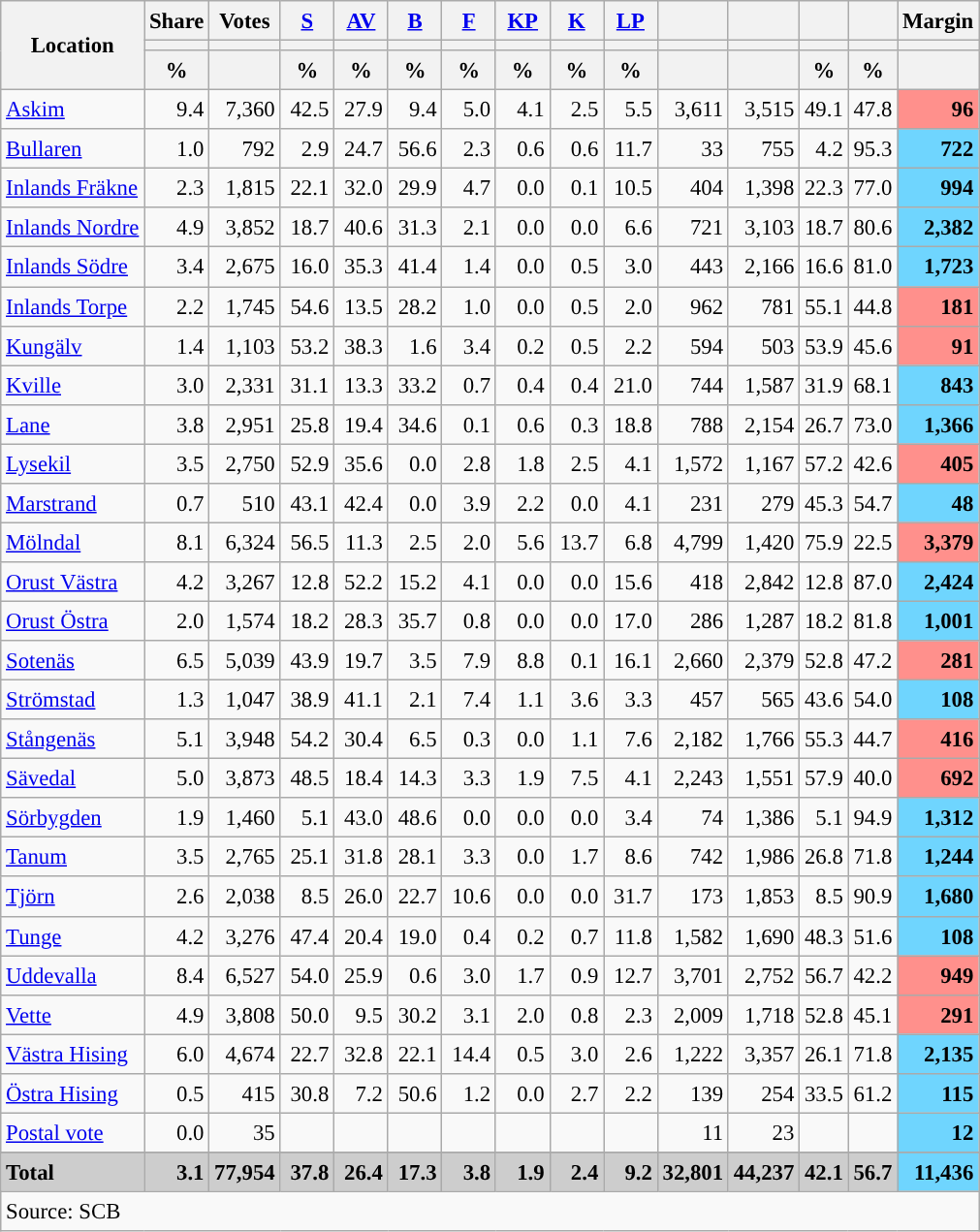<table class="wikitable sortable" style="text-align:right; font-size:95%; line-height:20px;">
<tr>
<th rowspan="3">Location</th>
<th>Share</th>
<th>Votes</th>
<th width="30px" class="unsortable"><a href='#'>S</a></th>
<th width="30px" class="unsortable"><a href='#'>AV</a></th>
<th width="30px" class="unsortable"><a href='#'>B</a></th>
<th width="30px" class="unsortable"><a href='#'>F</a></th>
<th width="30px" class="unsortable"><a href='#'>KP</a></th>
<th width="30px" class="unsortable"><a href='#'>K</a></th>
<th width="30px" class="unsortable"><a href='#'>LP</a></th>
<th></th>
<th></th>
<th></th>
<th></th>
<th>Margin</th>
</tr>
<tr>
<th></th>
<th></th>
<th style="background:"></th>
<th style="background:"></th>
<th style="background:"></th>
<th style="background:"></th>
<th style="background:"></th>
<th style="background:"></th>
<th style="background:"></th>
<th style="background:"></th>
<th style="background:"></th>
<th style="background:"></th>
<th style="background:"></th>
<th></th>
</tr>
<tr>
<th data-sort-type="number">%</th>
<th></th>
<th data-sort-type="number">%</th>
<th data-sort-type="number">%</th>
<th data-sort-type="number">%</th>
<th data-sort-type="number">%</th>
<th data-sort-type="number">%</th>
<th data-sort-type="number">%</th>
<th data-sort-type="number">%</th>
<th></th>
<th></th>
<th data-sort-type="number">%</th>
<th data-sort-type="number">%</th>
<th></th>
</tr>
<tr>
<td align=left><a href='#'>Askim</a></td>
<td>9.4</td>
<td>7,360</td>
<td>42.5</td>
<td>27.9</td>
<td>9.4</td>
<td>5.0</td>
<td>4.1</td>
<td>2.5</td>
<td>5.5</td>
<td>3,611</td>
<td>3,515</td>
<td>49.1</td>
<td>47.8</td>
<td bgcolor=#ff908c><strong>96</strong></td>
</tr>
<tr>
<td align=left><a href='#'>Bullaren</a></td>
<td>1.0</td>
<td>792</td>
<td>2.9</td>
<td>24.7</td>
<td>56.6</td>
<td>2.3</td>
<td>0.6</td>
<td>0.6</td>
<td>11.7</td>
<td>33</td>
<td>755</td>
<td>4.2</td>
<td>95.3</td>
<td bgcolor=#6fd5fe><strong>722</strong></td>
</tr>
<tr>
<td align=left><a href='#'>Inlands Fräkne</a></td>
<td>2.3</td>
<td>1,815</td>
<td>22.1</td>
<td>32.0</td>
<td>29.9</td>
<td>4.7</td>
<td>0.0</td>
<td>0.1</td>
<td>10.5</td>
<td>404</td>
<td>1,398</td>
<td>22.3</td>
<td>77.0</td>
<td bgcolor=#6fd5fe><strong>994</strong></td>
</tr>
<tr>
<td align=left><a href='#'>Inlands Nordre</a></td>
<td>4.9</td>
<td>3,852</td>
<td>18.7</td>
<td>40.6</td>
<td>31.3</td>
<td>2.1</td>
<td>0.0</td>
<td>0.0</td>
<td>6.6</td>
<td>721</td>
<td>3,103</td>
<td>18.7</td>
<td>80.6</td>
<td bgcolor=#6fd5fe><strong>2,382</strong></td>
</tr>
<tr>
<td align=left><a href='#'>Inlands Södre</a></td>
<td>3.4</td>
<td>2,675</td>
<td>16.0</td>
<td>35.3</td>
<td>41.4</td>
<td>1.4</td>
<td>0.0</td>
<td>0.5</td>
<td>3.0</td>
<td>443</td>
<td>2,166</td>
<td>16.6</td>
<td>81.0</td>
<td bgcolor=#6fd5fe><strong>1,723</strong></td>
</tr>
<tr>
<td align=left><a href='#'>Inlands Torpe</a></td>
<td>2.2</td>
<td>1,745</td>
<td>54.6</td>
<td>13.5</td>
<td>28.2</td>
<td>1.0</td>
<td>0.0</td>
<td>0.5</td>
<td>2.0</td>
<td>962</td>
<td>781</td>
<td>55.1</td>
<td>44.8</td>
<td bgcolor=#ff908c><strong>181</strong></td>
</tr>
<tr>
<td align=left><a href='#'>Kungälv</a></td>
<td>1.4</td>
<td>1,103</td>
<td>53.2</td>
<td>38.3</td>
<td>1.6</td>
<td>3.4</td>
<td>0.2</td>
<td>0.5</td>
<td>2.2</td>
<td>594</td>
<td>503</td>
<td>53.9</td>
<td>45.6</td>
<td bgcolor=#ff908c><strong>91</strong></td>
</tr>
<tr>
<td align=left><a href='#'>Kville</a></td>
<td>3.0</td>
<td>2,331</td>
<td>31.1</td>
<td>13.3</td>
<td>33.2</td>
<td>0.7</td>
<td>0.4</td>
<td>0.4</td>
<td>21.0</td>
<td>744</td>
<td>1,587</td>
<td>31.9</td>
<td>68.1</td>
<td bgcolor=#6fd5fe><strong>843</strong></td>
</tr>
<tr>
<td align=left><a href='#'>Lane</a></td>
<td>3.8</td>
<td>2,951</td>
<td>25.8</td>
<td>19.4</td>
<td>34.6</td>
<td>0.1</td>
<td>0.6</td>
<td>0.3</td>
<td>18.8</td>
<td>788</td>
<td>2,154</td>
<td>26.7</td>
<td>73.0</td>
<td bgcolor=#6fd5fe><strong>1,366</strong></td>
</tr>
<tr>
<td align=left><a href='#'>Lysekil</a></td>
<td>3.5</td>
<td>2,750</td>
<td>52.9</td>
<td>35.6</td>
<td>0.0</td>
<td>2.8</td>
<td>1.8</td>
<td>2.5</td>
<td>4.1</td>
<td>1,572</td>
<td>1,167</td>
<td>57.2</td>
<td>42.6</td>
<td bgcolor=#ff908c><strong>405</strong></td>
</tr>
<tr>
<td align=left><a href='#'>Marstrand</a></td>
<td>0.7</td>
<td>510</td>
<td>43.1</td>
<td>42.4</td>
<td>0.0</td>
<td>3.9</td>
<td>2.2</td>
<td>0.0</td>
<td>4.1</td>
<td>231</td>
<td>279</td>
<td>45.3</td>
<td>54.7</td>
<td bgcolor=#6fd5fe><strong>48</strong></td>
</tr>
<tr>
<td align=left><a href='#'>Mölndal</a></td>
<td>8.1</td>
<td>6,324</td>
<td>56.5</td>
<td>11.3</td>
<td>2.5</td>
<td>2.0</td>
<td>5.6</td>
<td>13.7</td>
<td>6.8</td>
<td>4,799</td>
<td>1,420</td>
<td>75.9</td>
<td>22.5</td>
<td bgcolor=#ff908c><strong>3,379</strong></td>
</tr>
<tr>
<td align=left><a href='#'>Orust Västra</a></td>
<td>4.2</td>
<td>3,267</td>
<td>12.8</td>
<td>52.2</td>
<td>15.2</td>
<td>4.1</td>
<td>0.0</td>
<td>0.0</td>
<td>15.6</td>
<td>418</td>
<td>2,842</td>
<td>12.8</td>
<td>87.0</td>
<td bgcolor=#6fd5fe><strong>2,424</strong></td>
</tr>
<tr>
<td align=left><a href='#'>Orust Östra</a></td>
<td>2.0</td>
<td>1,574</td>
<td>18.2</td>
<td>28.3</td>
<td>35.7</td>
<td>0.8</td>
<td>0.0</td>
<td>0.0</td>
<td>17.0</td>
<td>286</td>
<td>1,287</td>
<td>18.2</td>
<td>81.8</td>
<td bgcolor=#6fd5fe><strong>1,001</strong></td>
</tr>
<tr>
<td align=left><a href='#'>Sotenäs</a></td>
<td>6.5</td>
<td>5,039</td>
<td>43.9</td>
<td>19.7</td>
<td>3.5</td>
<td>7.9</td>
<td>8.8</td>
<td>0.1</td>
<td>16.1</td>
<td>2,660</td>
<td>2,379</td>
<td>52.8</td>
<td>47.2</td>
<td bgcolor=#ff908c><strong>281</strong></td>
</tr>
<tr>
<td align=left><a href='#'>Strömstad</a></td>
<td>1.3</td>
<td>1,047</td>
<td>38.9</td>
<td>41.1</td>
<td>2.1</td>
<td>7.4</td>
<td>1.1</td>
<td>3.6</td>
<td>3.3</td>
<td>457</td>
<td>565</td>
<td>43.6</td>
<td>54.0</td>
<td bgcolor=#6fd5fe><strong>108</strong></td>
</tr>
<tr>
<td align=left><a href='#'>Stångenäs</a></td>
<td>5.1</td>
<td>3,948</td>
<td>54.2</td>
<td>30.4</td>
<td>6.5</td>
<td>0.3</td>
<td>0.0</td>
<td>1.1</td>
<td>7.6</td>
<td>2,182</td>
<td>1,766</td>
<td>55.3</td>
<td>44.7</td>
<td bgcolor=#ff908c><strong>416</strong></td>
</tr>
<tr>
<td align=left><a href='#'>Sävedal</a></td>
<td>5.0</td>
<td>3,873</td>
<td>48.5</td>
<td>18.4</td>
<td>14.3</td>
<td>3.3</td>
<td>1.9</td>
<td>7.5</td>
<td>4.1</td>
<td>2,243</td>
<td>1,551</td>
<td>57.9</td>
<td>40.0</td>
<td bgcolor=#ff908c><strong>692</strong></td>
</tr>
<tr>
<td align=left><a href='#'>Sörbygden</a></td>
<td>1.9</td>
<td>1,460</td>
<td>5.1</td>
<td>43.0</td>
<td>48.6</td>
<td>0.0</td>
<td>0.0</td>
<td>0.0</td>
<td>3.4</td>
<td>74</td>
<td>1,386</td>
<td>5.1</td>
<td>94.9</td>
<td bgcolor=#6fd5fe><strong>1,312</strong></td>
</tr>
<tr>
<td align=left><a href='#'>Tanum</a></td>
<td>3.5</td>
<td>2,765</td>
<td>25.1</td>
<td>31.8</td>
<td>28.1</td>
<td>3.3</td>
<td>0.0</td>
<td>1.7</td>
<td>8.6</td>
<td>742</td>
<td>1,986</td>
<td>26.8</td>
<td>71.8</td>
<td bgcolor=#6fd5fe><strong>1,244</strong></td>
</tr>
<tr>
<td align=left><a href='#'>Tjörn</a></td>
<td>2.6</td>
<td>2,038</td>
<td>8.5</td>
<td>26.0</td>
<td>22.7</td>
<td>10.6</td>
<td>0.0</td>
<td>0.0</td>
<td>31.7</td>
<td>173</td>
<td>1,853</td>
<td>8.5</td>
<td>90.9</td>
<td bgcolor=#6fd5fe><strong>1,680</strong></td>
</tr>
<tr>
<td align=left><a href='#'>Tunge</a></td>
<td>4.2</td>
<td>3,276</td>
<td>47.4</td>
<td>20.4</td>
<td>19.0</td>
<td>0.4</td>
<td>0.2</td>
<td>0.7</td>
<td>11.8</td>
<td>1,582</td>
<td>1,690</td>
<td>48.3</td>
<td>51.6</td>
<td bgcolor=#6fd5fe><strong>108</strong></td>
</tr>
<tr>
<td align=left><a href='#'>Uddevalla</a></td>
<td>8.4</td>
<td>6,527</td>
<td>54.0</td>
<td>25.9</td>
<td>0.6</td>
<td>3.0</td>
<td>1.7</td>
<td>0.9</td>
<td>12.7</td>
<td>3,701</td>
<td>2,752</td>
<td>56.7</td>
<td>42.2</td>
<td bgcolor=#ff908c><strong>949</strong></td>
</tr>
<tr>
<td align=left><a href='#'>Vette</a></td>
<td>4.9</td>
<td>3,808</td>
<td>50.0</td>
<td>9.5</td>
<td>30.2</td>
<td>3.1</td>
<td>2.0</td>
<td>0.8</td>
<td>2.3</td>
<td>2,009</td>
<td>1,718</td>
<td>52.8</td>
<td>45.1</td>
<td bgcolor=#ff908c><strong>291</strong></td>
</tr>
<tr>
<td align=left><a href='#'>Västra Hising</a></td>
<td>6.0</td>
<td>4,674</td>
<td>22.7</td>
<td>32.8</td>
<td>22.1</td>
<td>14.4</td>
<td>0.5</td>
<td>3.0</td>
<td>2.6</td>
<td>1,222</td>
<td>3,357</td>
<td>26.1</td>
<td>71.8</td>
<td bgcolor=#6fd5fe><strong>2,135</strong></td>
</tr>
<tr>
<td align=left><a href='#'>Östra Hising</a></td>
<td>0.5</td>
<td>415</td>
<td>30.8</td>
<td>7.2</td>
<td>50.6</td>
<td>1.2</td>
<td>0.0</td>
<td>2.7</td>
<td>2.2</td>
<td>139</td>
<td>254</td>
<td>33.5</td>
<td>61.2</td>
<td bgcolor=#6fd5fe><strong>115</strong></td>
</tr>
<tr>
<td align=left><a href='#'>Postal vote</a></td>
<td>0.0</td>
<td>35</td>
<td></td>
<td></td>
<td></td>
<td></td>
<td></td>
<td></td>
<td></td>
<td>11</td>
<td>23</td>
<td></td>
<td></td>
<td bgcolor=#6fd5fe><strong>12</strong></td>
</tr>
<tr>
</tr>
<tr style="background:#CDCDCD;">
<td align=left><strong>Total</strong></td>
<td><strong>3.1</strong></td>
<td><strong>77,954</strong></td>
<td><strong>37.8</strong></td>
<td><strong>26.4</strong></td>
<td><strong>17.3</strong></td>
<td><strong>3.8</strong></td>
<td><strong>1.9</strong></td>
<td><strong>2.4</strong></td>
<td><strong>9.2</strong></td>
<td><strong>32,801</strong></td>
<td><strong>44,237</strong></td>
<td><strong>42.1</strong></td>
<td><strong>56.7</strong></td>
<td bgcolor=#6fd5fe><strong>11,436</strong></td>
</tr>
<tr>
<td align=left colspan=15>Source: SCB </td>
</tr>
</table>
